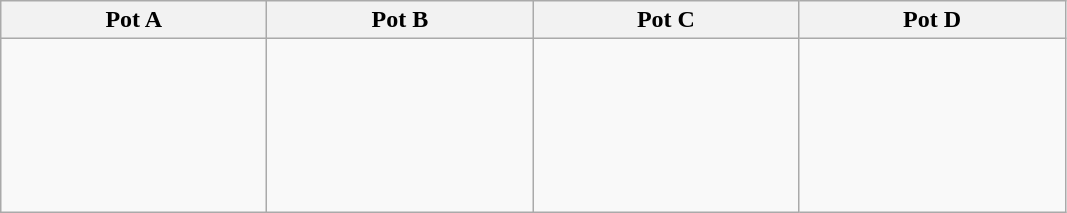<table class="wikitable">
<tr>
<th width=170>Pot A</th>
<th width=170>Pot B</th>
<th width=170>Pot C</th>
<th width=170>Pot D</th>
</tr>
<tr>
<td><br><br><br><br><br><br></td>
<td><br><br><br><br><br><br></td>
<td><br><br><br><br><br><br></td>
<td><br><br><br><br><br><br></td>
</tr>
</table>
